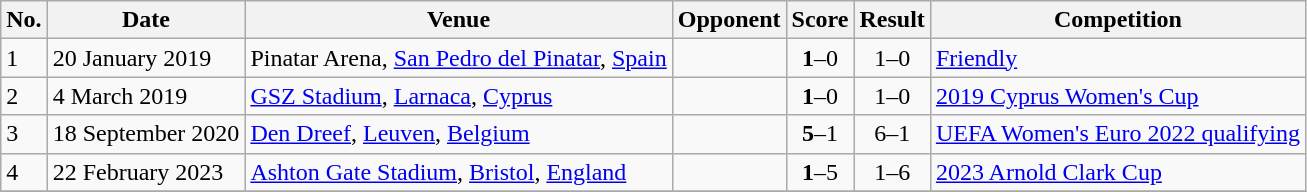<table class="wikitable sortable">
<tr>
<th scope="col">No.</th>
<th scope="col">Date</th>
<th scope="col">Venue</th>
<th scope="col">Opponent</th>
<th scope="col">Score</th>
<th scope="col">Result</th>
<th scope="col">Competition</th>
</tr>
<tr>
<td>1</td>
<td>20 January 2019</td>
<td>Pinatar Arena, <a href='#'>San Pedro del Pinatar</a>, <a href='#'>Spain</a></td>
<td></td>
<td align=center><strong>1</strong>–0</td>
<td align=center>1–0</td>
<td><a href='#'>Friendly</a></td>
</tr>
<tr>
<td>2</td>
<td>4 March 2019</td>
<td><a href='#'>GSZ Stadium</a>, <a href='#'>Larnaca</a>, <a href='#'>Cyprus</a></td>
<td></td>
<td align=center><strong>1</strong>–0</td>
<td align=center>1–0</td>
<td><a href='#'>2019 Cyprus Women's Cup</a></td>
</tr>
<tr>
<td>3</td>
<td>18 September 2020</td>
<td><a href='#'>Den Dreef</a>, <a href='#'>Leuven</a>, <a href='#'>Belgium</a></td>
<td></td>
<td align=center><strong>5</strong>–1</td>
<td align=center>6–1</td>
<td><a href='#'>UEFA Women's Euro 2022 qualifying</a></td>
</tr>
<tr>
<td>4</td>
<td>22 February 2023</td>
<td><a href='#'>Ashton Gate Stadium</a>, <a href='#'>Bristol</a>, <a href='#'>England</a></td>
<td></td>
<td align=center><strong>1</strong>–5</td>
<td align=center>1–6</td>
<td><a href='#'>2023 Arnold Clark Cup</a></td>
</tr>
<tr>
</tr>
</table>
